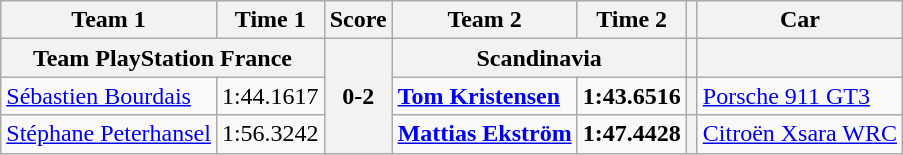<table class="wikitable">
<tr>
<th>Team 1</th>
<th>Time 1</th>
<th>Score</th>
<th>Team 2</th>
<th>Time 2</th>
<th></th>
<th>Car</th>
</tr>
<tr>
<th colspan=2> Team PlayStation France</th>
<th rowspan=3>0-2</th>
<th colspan=2> <strong>Scandinavia</strong></th>
<th></th>
<th></th>
</tr>
<tr>
<td><a href='#'>Sébastien Bourdais</a></td>
<td>1:44.1617</td>
<td><strong><a href='#'>Tom Kristensen</a></strong></td>
<td><strong>1:43.6516</strong></td>
<th></th>
<td><a href='#'>Porsche 911 GT3</a></td>
</tr>
<tr>
<td><a href='#'>Stéphane Peterhansel</a></td>
<td>1:56.3242</td>
<td><strong><a href='#'>Mattias Ekström</a></strong></td>
<td><strong>1:47.4428</strong></td>
<th></th>
<td><a href='#'>Citroën Xsara WRC</a></td>
</tr>
</table>
